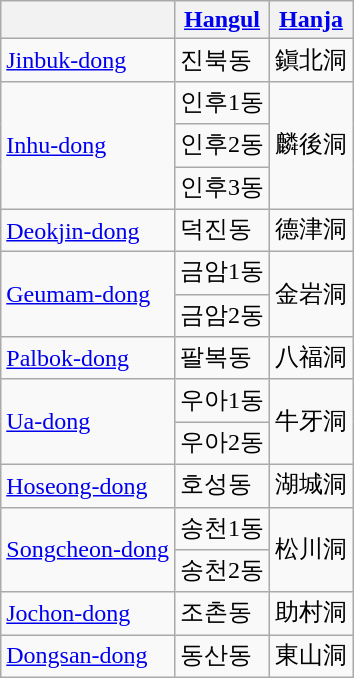<table class="wikitable">
<tr>
<th></th>
<th><a href='#'>Hangul</a></th>
<th><a href='#'>Hanja</a></th>
</tr>
<tr>
<td><a href='#'>Jinbuk-dong</a></td>
<td>진북동</td>
<td>鎭北洞</td>
</tr>
<tr>
<td rowspan=3><a href='#'>Inhu-dong</a></td>
<td>인후1동</td>
<td rowspan=3>麟後洞</td>
</tr>
<tr>
<td>인후2동</td>
</tr>
<tr>
<td>인후3동</td>
</tr>
<tr>
<td><a href='#'>Deokjin-dong</a></td>
<td>덕진동</td>
<td>德津洞</td>
</tr>
<tr>
<td rowspan=2><a href='#'>Geumam-dong</a></td>
<td>금암1동</td>
<td rowspan=2>金岩洞</td>
</tr>
<tr>
<td>금암2동</td>
</tr>
<tr>
<td><a href='#'>Palbok-dong</a></td>
<td>팔복동</td>
<td>八福洞</td>
</tr>
<tr>
<td rowspan=2><a href='#'>Ua-dong</a></td>
<td>우아1동</td>
<td rowspan=2>牛牙洞</td>
</tr>
<tr>
<td>우아2동</td>
</tr>
<tr>
<td><a href='#'>Hoseong-dong</a></td>
<td>호성동</td>
<td>湖城洞</td>
</tr>
<tr>
<td rowspan=2><a href='#'>Songcheon-dong</a></td>
<td>송천1동</td>
<td rowspan=2>松川洞</td>
</tr>
<tr>
<td>송천2동</td>
</tr>
<tr>
<td><a href='#'>Jochon-dong</a></td>
<td>조촌동</td>
<td>助村洞</td>
</tr>
<tr>
<td><a href='#'>Dongsan-dong</a></td>
<td>동산동</td>
<td>東山洞</td>
</tr>
</table>
